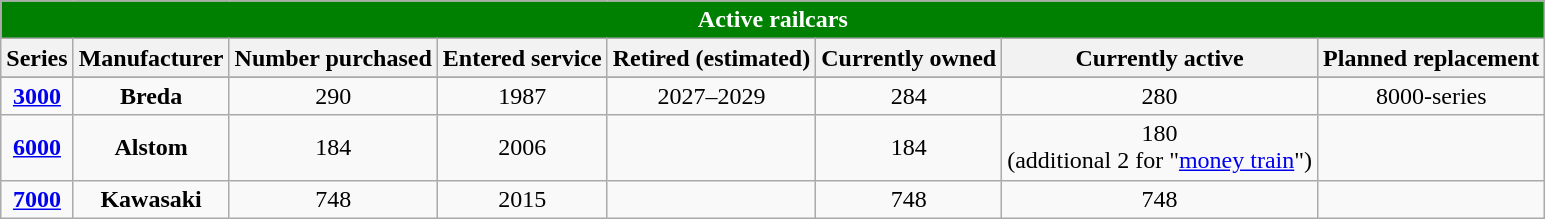<table class="wikitable sortable" style="text-align:center">
<tr>
<th colspan="10" style="color:white;background:green">Active railcars</th>
</tr>
<tr>
<th>Series</th>
<th>Manufacturer</th>
<th>Number purchased</th>
<th>Entered service</th>
<th>Retired (estimated)</th>
<th>Currently owned</th>
<th>Currently active</th>
<th>Planned replacement</th>
</tr>
<tr>
</tr>
<tr>
<td><strong><a href='#'>3000</a></strong></td>
<td><strong>Breda</strong></td>
<td>290</td>
<td>1987</td>
<td>2027–2029</td>
<td>284</td>
<td>280</td>
<td>8000-series</td>
</tr>
<tr>
<td><strong><a href='#'>6000</a></strong></td>
<td><strong>Alstom</strong></td>
<td>184</td>
<td>2006</td>
<td></td>
<td>184</td>
<td>180<br>(additional 2 for "<a href='#'>money train</a>")</td>
<td></td>
</tr>
<tr>
<td><strong><a href='#'>7000</a></strong></td>
<td><strong>Kawasaki</strong></td>
<td>748</td>
<td>2015</td>
<td></td>
<td>748</td>
<td>748</td>
<td></td>
</tr>
</table>
